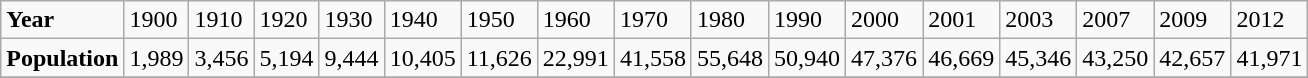<table class="wikitable" align="center">
<tr>
<td><strong>Year</strong></td>
<td>1900</td>
<td>1910</td>
<td>1920</td>
<td>1930</td>
<td>1940</td>
<td>1950</td>
<td>1960</td>
<td>1970</td>
<td>1980</td>
<td>1990</td>
<td>2000</td>
<td>2001</td>
<td>2003</td>
<td>2007</td>
<td>2009</td>
<td>2012</td>
</tr>
<tr>
<td><strong>Population</strong></td>
<td>1,989</td>
<td>3,456</td>
<td>5,194</td>
<td>9,444</td>
<td>10,405</td>
<td>11,626</td>
<td>22,991</td>
<td>41,558</td>
<td>55,648</td>
<td>50,940</td>
<td>47,376</td>
<td>46,669</td>
<td>45,346</td>
<td>43,250</td>
<td>42,657</td>
<td>41,971</td>
</tr>
<tr>
</tr>
</table>
